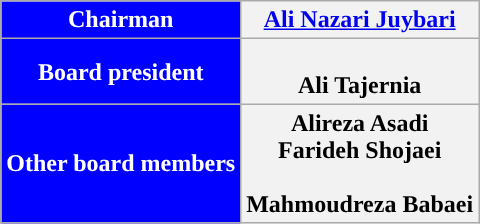<table class="wikitable">
<tr>
<th style="background:#0000FF; color:#FFFFFF; ">Chairman</th>
<th> <a href='#'>Ali Nazari Juybari</a></th>
</tr>
<tr>
<th style="background:#0000FF; color:#FFFFFF; ">Board president</th>
<th><br>Ali Tajernia</th>
</tr>
<tr>
<th style="background:#0000FF; color:#FFFFFF; ">Other board members</th>
<th> Alireza Asadi<br> Farideh Shojaei<br><br> Mahmoudreza Babaei</th>
</tr>
</table>
